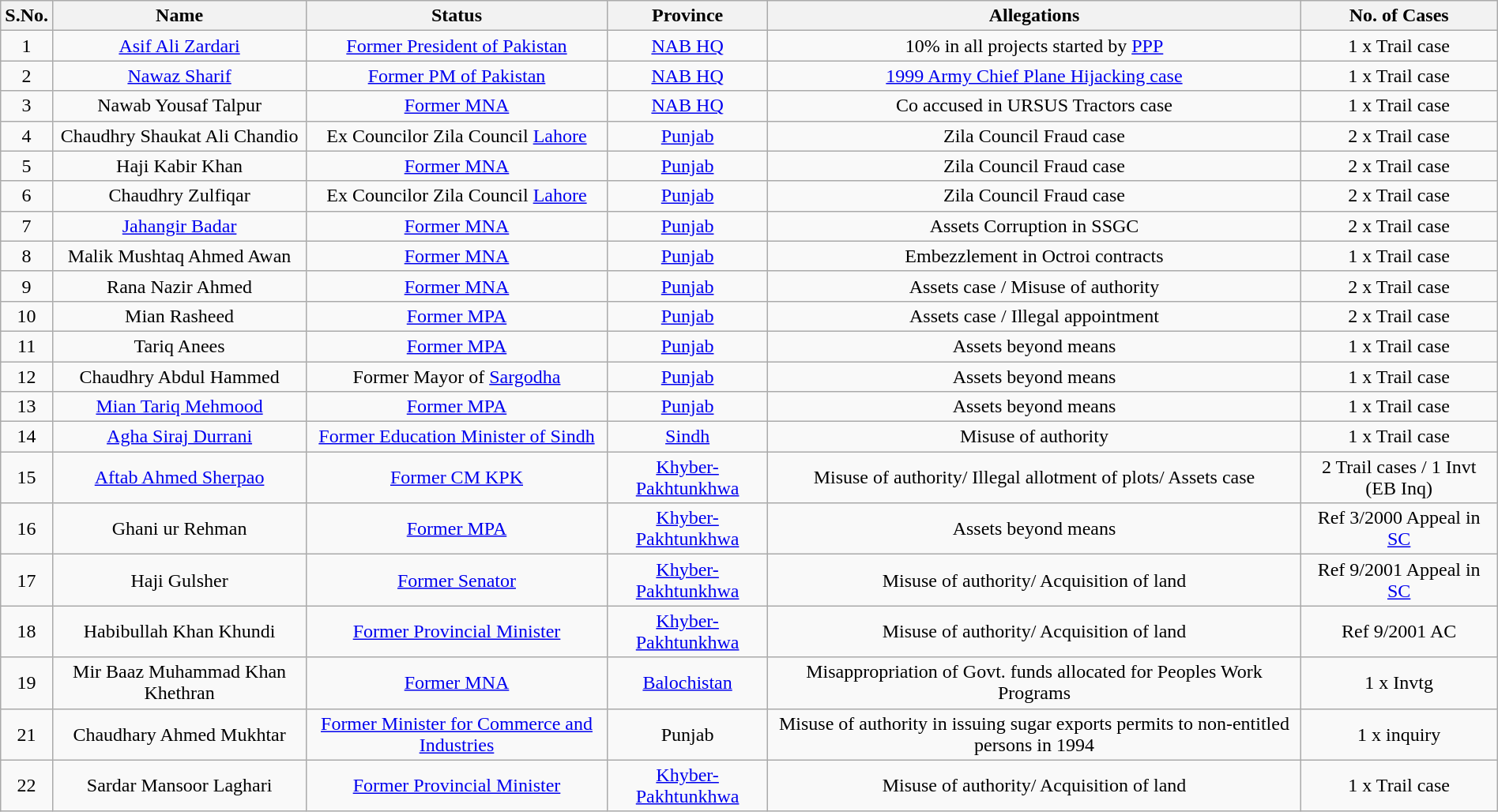<table border=1 class="wikitable sortable" width="100%" align="center">
<tr>
<th scope="col">S.No.</th>
<th scope="col">Name</th>
<th scope="col">Status</th>
<th scope="col">Province</th>
<th scope="col">Allegations</th>
<th scope="col">No. of Cases</th>
</tr>
<tr>
<td align=center>1</td>
<td align=center><a href='#'>Asif Ali Zardari</a></td>
<td align=center><a href='#'>Former President of Pakistan</a></td>
<td align=center><a href='#'>NAB HQ</a></td>
<td align=center>10% in all projects started by <a href='#'>PPP</a></td>
<td align=center>1 x Trail case</td>
</tr>
<tr>
<td align=center>2</td>
<td align=center><a href='#'>Nawaz Sharif</a></td>
<td align=center><a href='#'>Former PM of Pakistan</a></td>
<td align=center><a href='#'>NAB HQ</a></td>
<td align=center><a href='#'>1999 Army Chief Plane Hijacking case</a></td>
<td align=center>1 x Trail case</td>
</tr>
<tr>
<td align=center>3</td>
<td align=center>Nawab Yousaf Talpur</td>
<td align=center><a href='#'>Former MNA</a></td>
<td align=center><a href='#'>NAB HQ</a></td>
<td align=center>Co accused in URSUS Tractors case</td>
<td align=center>1 x Trail case</td>
</tr>
<tr>
<td align=center>4</td>
<td align=center>Chaudhry Shaukat Ali Chandio</td>
<td align=center>Ex Councilor Zila Council <a href='#'>Lahore</a></td>
<td align=center><a href='#'>Punjab</a></td>
<td align=center>Zila Council Fraud case</td>
<td align=center>2 x Trail case</td>
</tr>
<tr>
<td align=center>5</td>
<td align=center>Haji Kabir Khan</td>
<td align=center><a href='#'>Former MNA</a></td>
<td align=center><a href='#'>Punjab</a></td>
<td align=center>Zila Council Fraud case</td>
<td align=center>2 x Trail case</td>
</tr>
<tr>
<td align=center>6</td>
<td align=center>Chaudhry Zulfiqar</td>
<td align=center>Ex Councilor Zila Council <a href='#'>Lahore</a></td>
<td align=center><a href='#'>Punjab</a></td>
<td align=center>Zila Council Fraud case</td>
<td align=center>2 x Trail case</td>
</tr>
<tr>
<td align=center>7</td>
<td align=center><a href='#'>Jahangir Badar</a></td>
<td align=center><a href='#'>Former MNA</a></td>
<td align=center><a href='#'>Punjab</a></td>
<td align=center>Assets Corruption in SSGC</td>
<td align=center>2 x Trail case</td>
</tr>
<tr>
<td align=center>8</td>
<td align=center>Malik Mushtaq Ahmed Awan</td>
<td align=center><a href='#'>Former MNA</a></td>
<td align=center><a href='#'>Punjab</a></td>
<td align=center>Embezzlement in Octroi contracts</td>
<td align=center>1 x Trail case</td>
</tr>
<tr>
<td align=center>9</td>
<td align=center>Rana Nazir Ahmed</td>
<td align=center><a href='#'>Former MNA</a></td>
<td align=center><a href='#'>Punjab</a></td>
<td align=center>Assets case / Misuse of authority</td>
<td align=center>2 x Trail case</td>
</tr>
<tr>
<td align=center>10</td>
<td align=center>Mian Rasheed</td>
<td align=center><a href='#'>Former MPA</a></td>
<td align=center><a href='#'>Punjab</a></td>
<td align=center>Assets case / Illegal appointment</td>
<td align=center>2 x Trail case</td>
</tr>
<tr>
<td align=center>11</td>
<td align=center>Tariq Anees</td>
<td align=center><a href='#'>Former MPA</a></td>
<td align=center><a href='#'>Punjab</a></td>
<td align=center>Assets beyond means</td>
<td align=center>1 x Trail case</td>
</tr>
<tr>
<td align=center>12</td>
<td align=center>Chaudhry Abdul Hammed</td>
<td align=center>Former Mayor of <a href='#'>Sargodha</a></td>
<td align=center><a href='#'>Punjab</a></td>
<td align=center>Assets beyond means</td>
<td align=center>1 x Trail case</td>
</tr>
<tr>
<td align=center>13</td>
<td align=center><a href='#'>Mian Tariq Mehmood</a></td>
<td align=center><a href='#'>Former MPA</a></td>
<td align=center><a href='#'>Punjab</a></td>
<td align=center>Assets beyond means</td>
<td align=center>1 x Trail case</td>
</tr>
<tr>
<td align=center>14</td>
<td align=center><a href='#'>Agha Siraj Durrani</a></td>
<td align=center><a href='#'>Former Education Minister of Sindh</a></td>
<td align=center><a href='#'>Sindh</a></td>
<td align=center>Misuse of authority</td>
<td align=center>1 x Trail case</td>
</tr>
<tr>
<td align=center>15</td>
<td align=center><a href='#'>Aftab Ahmed Sherpao</a></td>
<td align=center><a href='#'>Former CM KPK</a></td>
<td align=center><a href='#'>Khyber-Pakhtunkhwa</a></td>
<td align=center>Misuse of authority/ Illegal allotment of plots/ Assets case</td>
<td align=center>2 Trail cases / 1 Invt (EB Inq)</td>
</tr>
<tr>
<td align=center>16</td>
<td align=center>Ghani ur Rehman</td>
<td align=center><a href='#'>Former MPA</a></td>
<td align=center><a href='#'>Khyber-Pakhtunkhwa</a></td>
<td align=center>Assets beyond means</td>
<td align=center>Ref 3/2000 Appeal in <a href='#'>SC</a></td>
</tr>
<tr>
<td align=center>17</td>
<td align=center>Haji Gulsher</td>
<td align=center><a href='#'>Former Senator</a></td>
<td align=center><a href='#'>Khyber-Pakhtunkhwa</a></td>
<td align=center>Misuse of authority/ Acquisition of land</td>
<td align=center>Ref 9/2001 Appeal in <a href='#'>SC</a></td>
</tr>
<tr>
<td align=center>18</td>
<td align=center>Habibullah Khan Khundi</td>
<td align=center><a href='#'>Former Provincial Minister</a></td>
<td align=center><a href='#'>Khyber-Pakhtunkhwa</a></td>
<td align=center>Misuse of authority/ Acquisition of land</td>
<td align=center>Ref 9/2001 AC</td>
</tr>
<tr>
<td align=center>19</td>
<td align=center>Mir Baaz Muhammad Khan Khethran</td>
<td align=center><a href='#'>Former MNA</a></td>
<td align=center><a href='#'>Balochistan</a></td>
<td align=center>Misappropriation of Govt. funds allocated for Peoples Work Programs</td>
<td align=center>1 x Invtg</td>
</tr>
<tr>
<td align=center>21</td>
<td align=center>Chaudhary Ahmed Mukhtar</td>
<td align=center><a href='#'>Former Minister for Commerce and Industries</a></td>
<td align=center>Punjab</td>
<td align=center>Misuse of authority in issuing sugar exports permits to non-entitled persons in 1994</td>
<td align=center>1 x inquiry</td>
</tr>
<tr>
<td align=center>22</td>
<td align=center>Sardar Mansoor Laghari</td>
<td align=center><a href='#'>Former Provincial Minister</a></td>
<td align=center><a href='#'>Khyber-Pakhtunkhwa</a></td>
<td align=center>Misuse of authority/ Acquisition of land</td>
<td align=center>1 x Trail case</td>
</tr>
</table>
